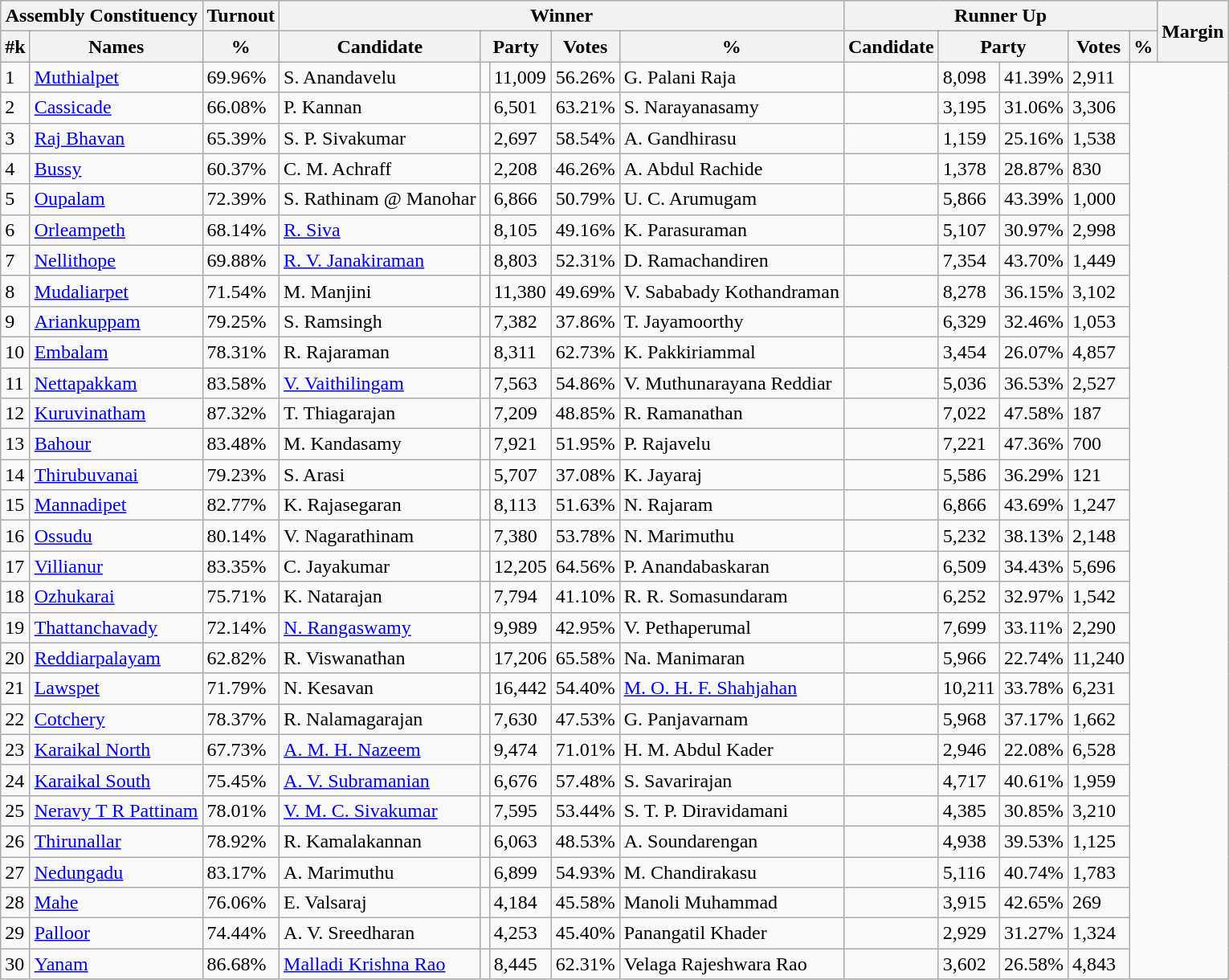<table class="wikitable sortable">
<tr>
<th colspan="2">Assembly Constituency</th>
<th>Turnout</th>
<th colspan="5">Winner</th>
<th colspan="5">Runner Up</th>
<th rowspan="2" data-sort-type=number>Margin</th>
</tr>
<tr>
<th>#k</th>
<th>Names</th>
<th>%</th>
<th>Candidate</th>
<th colspan="2">Party</th>
<th data-sort-type=number>Votes</th>
<th>%</th>
<th>Candidate</th>
<th colspan="2">Party</th>
<th data-sort-type=number>Votes</th>
<th>%</th>
</tr>
<tr>
<td>1</td>
<td><a href='#'>Muthialpet</a></td>
<td>69.96%</td>
<td>S. Anandavelu</td>
<td></td>
<td>11,009</td>
<td>56.26%</td>
<td>G. Palani Raja</td>
<td></td>
<td>8,098</td>
<td>41.39%</td>
<td>2,911</td>
</tr>
<tr>
<td>2</td>
<td><a href='#'>Cassicade</a></td>
<td>66.08%</td>
<td>P. Kannan</td>
<td></td>
<td>6,501</td>
<td>63.21%</td>
<td>S. Narayanasamy</td>
<td></td>
<td>3,195</td>
<td>31.06%</td>
<td>3,306</td>
</tr>
<tr>
<td>3</td>
<td><a href='#'>Raj Bhavan</a></td>
<td>65.39%</td>
<td>S. P. Sivakumar</td>
<td></td>
<td>2,697</td>
<td>58.54%</td>
<td>A. Gandhirasu</td>
<td></td>
<td>1,159</td>
<td>25.16%</td>
<td>1,538</td>
</tr>
<tr>
<td>4</td>
<td><a href='#'>Bussy</a></td>
<td>60.37%</td>
<td>C. M. Achraff</td>
<td></td>
<td>2,208</td>
<td>46.26%</td>
<td>A. Abdul Rachide</td>
<td></td>
<td>1,378</td>
<td>28.87%</td>
<td>830</td>
</tr>
<tr>
<td>5</td>
<td><a href='#'>Oupalam</a></td>
<td>72.39%</td>
<td>S. Rathinam @ Manohar</td>
<td></td>
<td>6,866</td>
<td>50.79%</td>
<td>U. C. Arumugam</td>
<td></td>
<td>5,866</td>
<td>43.39%</td>
<td>1,000</td>
</tr>
<tr>
<td>6</td>
<td><a href='#'>Orleampeth</a></td>
<td>68.14%</td>
<td><a href='#'>R. Siva</a></td>
<td></td>
<td>8,105</td>
<td>49.16%</td>
<td>K. Parasuraman</td>
<td></td>
<td>5,107</td>
<td>30.97%</td>
<td>2,998</td>
</tr>
<tr>
<td>7</td>
<td><a href='#'>Nellithope</a></td>
<td>69.88%</td>
<td><a href='#'>R. V. Janakiraman</a></td>
<td></td>
<td>8,803</td>
<td>52.31%</td>
<td>D. Ramachandiren</td>
<td></td>
<td>7,354</td>
<td>43.70%</td>
<td>1,449</td>
</tr>
<tr>
<td>8</td>
<td><a href='#'>Mudaliarpet</a></td>
<td>71.54%</td>
<td>M. Manjini</td>
<td></td>
<td>11,380</td>
<td>49.69%</td>
<td>V. Sababady Kothandraman</td>
<td></td>
<td>8,278</td>
<td>36.15%</td>
<td>3,102</td>
</tr>
<tr>
<td>9</td>
<td><a href='#'>Ariankuppam</a></td>
<td>79.25%</td>
<td>S. Ramsingh</td>
<td></td>
<td>7,382</td>
<td>37.86%</td>
<td>T. Jayamoorthy</td>
<td></td>
<td>6,329</td>
<td>32.46%</td>
<td>1,053</td>
</tr>
<tr>
<td>10</td>
<td><a href='#'>Embalam</a></td>
<td>78.31%</td>
<td>R. Rajaraman</td>
<td></td>
<td>8,311</td>
<td>62.73%</td>
<td>K. Pakkiriammal</td>
<td></td>
<td>3,454</td>
<td>26.07%</td>
<td>4,857</td>
</tr>
<tr>
<td>11</td>
<td><a href='#'>Nettapakkam</a></td>
<td>83.58%</td>
<td><a href='#'>V. Vaithilingam</a></td>
<td></td>
<td>7,563</td>
<td>54.86%</td>
<td>V. Muthunarayana Reddiar</td>
<td></td>
<td>5,036</td>
<td>36.53%</td>
<td>2,527</td>
</tr>
<tr>
<td>12</td>
<td><a href='#'>Kuruvinatham</a></td>
<td>87.32%</td>
<td>T. Thiagarajan</td>
<td></td>
<td>7,209</td>
<td>48.85%</td>
<td>R. Ramanathan</td>
<td></td>
<td>7,022</td>
<td>47.58%</td>
<td>187</td>
</tr>
<tr>
<td>13</td>
<td><a href='#'>Bahour</a></td>
<td>83.48%</td>
<td>M. Kandasamy</td>
<td></td>
<td>7,921</td>
<td>51.95%</td>
<td>P. Rajavelu</td>
<td></td>
<td>7,221</td>
<td>47.36%</td>
<td>700</td>
</tr>
<tr>
<td>14</td>
<td><a href='#'>Thirubuvanai</a></td>
<td>79.23%</td>
<td>S. Arasi</td>
<td></td>
<td>5,707</td>
<td>37.08%</td>
<td>K. Jayaraj</td>
<td></td>
<td>5,586</td>
<td>36.29%</td>
<td>121</td>
</tr>
<tr>
<td>15</td>
<td><a href='#'>Mannadipet</a></td>
<td>82.77%</td>
<td>K. Rajasegaran</td>
<td></td>
<td>8,113</td>
<td>51.63%</td>
<td>N. Rajaram</td>
<td></td>
<td>6,866</td>
<td>43.69%</td>
<td>1,247</td>
</tr>
<tr>
<td>16</td>
<td><a href='#'>Ossudu</a></td>
<td>80.14%</td>
<td>V. Nagarathinam</td>
<td></td>
<td>7,380</td>
<td>53.78%</td>
<td>N. Marimuthu</td>
<td></td>
<td>5,232</td>
<td>38.13%</td>
<td>2,148</td>
</tr>
<tr>
<td>17</td>
<td><a href='#'>Villianur</a></td>
<td>83.35%</td>
<td>C. Jayakumar</td>
<td></td>
<td>12,205</td>
<td>64.56%</td>
<td>P. Anandabaskaran</td>
<td></td>
<td>6,509</td>
<td>34.43%</td>
<td>5,696</td>
</tr>
<tr>
<td>18</td>
<td><a href='#'>Ozhukarai</a></td>
<td>75.71%</td>
<td>K. Natarajan</td>
<td></td>
<td>7,794</td>
<td>41.10%</td>
<td>R. R. Somasundaram</td>
<td></td>
<td>6,252</td>
<td>32.97%</td>
<td>1,542</td>
</tr>
<tr>
<td>19</td>
<td><a href='#'>Thattanchavady</a></td>
<td>72.14%</td>
<td><a href='#'>N. Rangaswamy</a></td>
<td></td>
<td>9,989</td>
<td>42.95%</td>
<td>V. Pethaperumal</td>
<td></td>
<td>7,699</td>
<td>33.11%</td>
<td>2,290</td>
</tr>
<tr>
<td>20</td>
<td><a href='#'>Reddiarpalayam</a></td>
<td>62.82%</td>
<td>R. Viswanathan</td>
<td></td>
<td>17,206</td>
<td>65.58%</td>
<td>Na. Manimaran</td>
<td></td>
<td>5,966</td>
<td>22.74%</td>
<td>11,240</td>
</tr>
<tr>
<td>21</td>
<td><a href='#'>Lawspet</a></td>
<td>71.79%</td>
<td>N. Kesavan</td>
<td></td>
<td>16,442</td>
<td>54.40%</td>
<td><a href='#'>M. O. H. F. Shahjahan</a></td>
<td></td>
<td>10,211</td>
<td>33.78%</td>
<td>6,231</td>
</tr>
<tr>
<td>22</td>
<td><a href='#'>Cotchery</a></td>
<td>78.37%</td>
<td>R. Nalamagarajan</td>
<td></td>
<td>7,630</td>
<td>47.53%</td>
<td>G. Panjavarnam</td>
<td></td>
<td>5,968</td>
<td>37.17%</td>
<td>1,662</td>
</tr>
<tr>
<td>23</td>
<td><a href='#'>Karaikal North</a></td>
<td>67.73%</td>
<td><a href='#'>A. M. H. Nazeem</a></td>
<td></td>
<td>9,474</td>
<td>71.01%</td>
<td>H. M. Abdul Kader</td>
<td></td>
<td>2,946</td>
<td>22.08%</td>
<td>6,528</td>
</tr>
<tr>
<td>24</td>
<td><a href='#'>Karaikal South</a></td>
<td>75.45%</td>
<td><a href='#'>A. V. Subramanian</a></td>
<td></td>
<td>6,676</td>
<td>57.48%</td>
<td>S. Savarirajan</td>
<td></td>
<td>4,717</td>
<td>40.61%</td>
<td>1,959</td>
</tr>
<tr>
<td>25</td>
<td><a href='#'>Neravy T R Pattinam</a></td>
<td>78.01%</td>
<td><a href='#'>V. M. C. Sivakumar</a></td>
<td></td>
<td>7,595</td>
<td>53.44%</td>
<td>S. T. P. Diravidamani</td>
<td></td>
<td>4,385</td>
<td>30.85%</td>
<td>3,210</td>
</tr>
<tr>
<td>26</td>
<td><a href='#'>Thirunallar</a></td>
<td>78.92%</td>
<td>R. Kamalakannan</td>
<td></td>
<td>6,063</td>
<td>48.53%</td>
<td>A. Soundarengan</td>
<td></td>
<td>4,938</td>
<td>39.53%</td>
<td>1,125</td>
</tr>
<tr>
<td>27</td>
<td><a href='#'>Nedungadu</a></td>
<td>83.17%</td>
<td>A. Marimuthu</td>
<td></td>
<td>6,899</td>
<td>54.93%</td>
<td>M. Chandirakasu</td>
<td></td>
<td>5,116</td>
<td>40.74%</td>
<td>1,783</td>
</tr>
<tr>
<td>28</td>
<td><a href='#'>Mahe</a></td>
<td>76.06%</td>
<td>E. Valsaraj</td>
<td></td>
<td>4,184</td>
<td>45.58%</td>
<td>Manoli Muhammad</td>
<td></td>
<td>3,915</td>
<td>42.65%</td>
<td>269</td>
</tr>
<tr>
<td>29</td>
<td><a href='#'>Palloor</a></td>
<td>74.44%</td>
<td>A. V. Sreedharan</td>
<td></td>
<td>4,253</td>
<td>45.40%</td>
<td>Panangatil Khader</td>
<td></td>
<td>2,929</td>
<td>31.27%</td>
<td>1,324</td>
</tr>
<tr>
<td>30</td>
<td><a href='#'>Yanam</a></td>
<td>86.68%</td>
<td><a href='#'>Malladi Krishna Rao</a></td>
<td></td>
<td>8,445</td>
<td>62.31%</td>
<td>Velaga Rajeshwara Rao</td>
<td></td>
<td>3,602</td>
<td>26.58%</td>
<td>4,843</td>
</tr>
</table>
